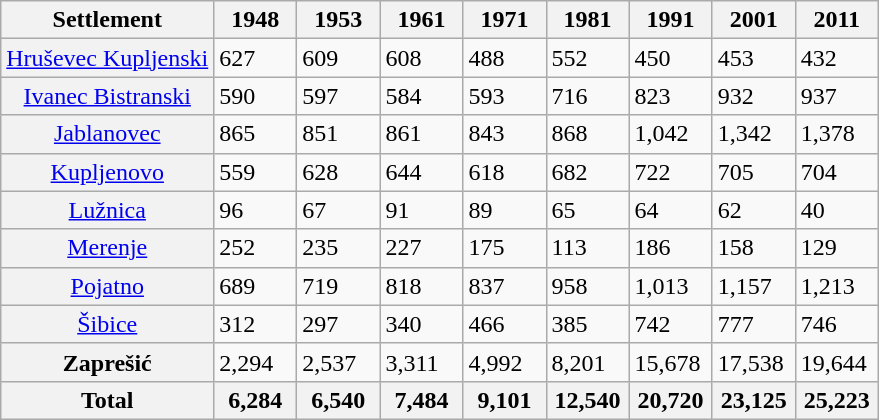<table class="wikitable sortable" border="1">
<tr>
<th>Settlement</th>
<th style="width:3em">1948</th>
<th style="width:3em">1953</th>
<th style="width:3em">1961</th>
<th style="width:3em">1971</th>
<th style="width:3em">1981</th>
<th style="width:3em">1991</th>
<th style="width:3em">2001</th>
<th style="width:3em">2011</th>
</tr>
<tr>
<th style="font-weight:300"><a href='#'>Hruševec Kupljenski</a></th>
<td>627</td>
<td>609</td>
<td>608</td>
<td>488</td>
<td>552</td>
<td>450</td>
<td>453</td>
<td>432</td>
</tr>
<tr>
<th style="font-weight:300"><a href='#'>Ivanec Bistranski</a></th>
<td>590</td>
<td>597</td>
<td>584</td>
<td>593</td>
<td>716</td>
<td>823</td>
<td>932</td>
<td>937</td>
</tr>
<tr>
<th style="font-weight:300"><a href='#'>Jablanovec</a></th>
<td>865</td>
<td>851</td>
<td>861</td>
<td>843</td>
<td>868</td>
<td>1,042</td>
<td>1,342</td>
<td>1,378</td>
</tr>
<tr>
<th style="font-weight:300"><a href='#'>Kupljenovo</a></th>
<td>559</td>
<td>628</td>
<td>644</td>
<td>618</td>
<td>682</td>
<td>722</td>
<td>705</td>
<td>704</td>
</tr>
<tr>
<th style="font-weight:300"><a href='#'>Lužnica</a></th>
<td>96</td>
<td>67</td>
<td>91</td>
<td>89</td>
<td>65</td>
<td>64</td>
<td>62</td>
<td>40</td>
</tr>
<tr>
<th style="font-weight:300"><a href='#'>Merenje</a></th>
<td>252</td>
<td>235</td>
<td>227</td>
<td>175</td>
<td>113</td>
<td>186</td>
<td>158</td>
<td>129</td>
</tr>
<tr>
<th style="font-weight:300"><a href='#'>Pojatno</a></th>
<td>689</td>
<td>719</td>
<td>818</td>
<td>837</td>
<td>958</td>
<td>1,013</td>
<td>1,157</td>
<td>1,213</td>
</tr>
<tr>
<th style="font-weight:300"><a href='#'>Šibice</a></th>
<td>312</td>
<td>297</td>
<td>340</td>
<td>466</td>
<td>385</td>
<td>742</td>
<td>777</td>
<td>746</td>
</tr>
<tr>
<th style="font-weight:300"><strong>Zaprešić</strong></th>
<td>2,294</td>
<td>2,537</td>
<td>3,311</td>
<td>4,992</td>
<td>8,201</td>
<td>15,678</td>
<td>17,538</td>
<td>19,644</td>
</tr>
<tr>
<th>Total</th>
<th>6,284</th>
<th>6,540</th>
<th>7,484</th>
<th>9,101</th>
<th>12,540</th>
<th>20,720</th>
<th>23,125</th>
<th>25,223</th>
</tr>
</table>
